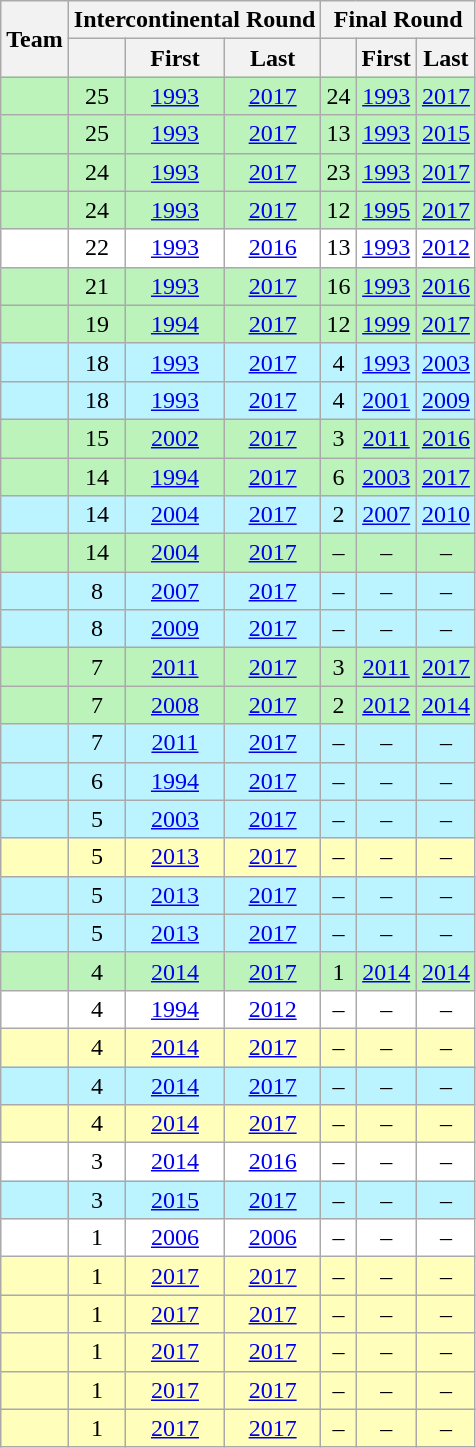<table class="wikitable sortable" style="text-align:center">
<tr>
<th rowspan="2">Team</th>
<th colspan="3">Intercontinental Round</th>
<th colspan="3">Final Round</th>
</tr>
<tr>
<th></th>
<th>First</th>
<th>Last</th>
<th></th>
<th>First</th>
<th>Last</th>
</tr>
<tr style="background: #BBF3BB;">
<td align="left"></td>
<td>25</td>
<td><a href='#'>1993</a></td>
<td><a href='#'>2017</a></td>
<td>24</td>
<td><a href='#'>1993</a></td>
<td><a href='#'>2017</a></td>
</tr>
<tr style="background: #BBF3BB;">
<td align="left"></td>
<td>25</td>
<td><a href='#'>1993</a></td>
<td><a href='#'>2017</a></td>
<td>13</td>
<td><a href='#'>1993</a></td>
<td><a href='#'>2015</a></td>
</tr>
<tr style="background: #BBF3BB;">
<td align="left"></td>
<td>24</td>
<td><a href='#'>1993</a></td>
<td><a href='#'>2017</a></td>
<td>23</td>
<td><a href='#'>1993</a></td>
<td><a href='#'>2017</a></td>
</tr>
<tr style="background: #BBF3BB;">
<td align="left"></td>
<td>24</td>
<td><a href='#'>1993</a></td>
<td><a href='#'>2017</a></td>
<td>12</td>
<td><a href='#'>1995</a></td>
<td><a href='#'>2017</a></td>
</tr>
<tr style="background: #FFFFFF;">
<td align="left"></td>
<td>22</td>
<td><a href='#'>1993</a></td>
<td><a href='#'>2016</a></td>
<td>13</td>
<td><a href='#'>1993</a></td>
<td><a href='#'>2012</a></td>
</tr>
<tr style="background: #BBF3BB;">
<td align="left"></td>
<td>21</td>
<td><a href='#'>1993</a></td>
<td><a href='#'>2017</a></td>
<td>16</td>
<td><a href='#'>1993</a></td>
<td><a href='#'>2016</a></td>
</tr>
<tr style="background: #BBF3BB;">
<td align="left"></td>
<td>19</td>
<td><a href='#'>1994</a></td>
<td><a href='#'>2017</a></td>
<td>12</td>
<td><a href='#'>1999</a></td>
<td><a href='#'>2017</a></td>
</tr>
<tr style="background: #BBF3FF;">
<td align="left"></td>
<td>18</td>
<td><a href='#'>1993</a></td>
<td><a href='#'>2017</a></td>
<td>4</td>
<td><a href='#'>1993</a></td>
<td><a href='#'>2003</a></td>
</tr>
<tr style="background: #BBF3FF;">
<td align="left"></td>
<td>18</td>
<td><a href='#'>1993</a></td>
<td><a href='#'>2017</a></td>
<td>4</td>
<td><a href='#'>2001</a></td>
<td><a href='#'>2009</a></td>
</tr>
<tr style="background: #BBF3BB;">
<td align="left"></td>
<td>15</td>
<td><a href='#'>2002</a></td>
<td><a href='#'>2017</a></td>
<td>3</td>
<td><a href='#'>2011</a></td>
<td><a href='#'>2016</a></td>
</tr>
<tr style="background: #BBF3BB;">
<td align="left"></td>
<td>14</td>
<td><a href='#'>1994</a></td>
<td><a href='#'>2017</a></td>
<td>6</td>
<td><a href='#'>2003</a></td>
<td><a href='#'>2017</a></td>
</tr>
<tr style="background: #BBF3FF;">
<td align="left"></td>
<td>14</td>
<td><a href='#'>2004</a></td>
<td><a href='#'>2017</a></td>
<td>2</td>
<td><a href='#'>2007</a></td>
<td><a href='#'>2010</a></td>
</tr>
<tr style="background: #BBF3BB;">
<td align="left"></td>
<td>14</td>
<td><a href='#'>2004</a></td>
<td><a href='#'>2017</a></td>
<td>–</td>
<td>–</td>
<td>–</td>
</tr>
<tr style="background: #BBF3FF;">
<td align="left"></td>
<td>8</td>
<td><a href='#'>2007</a></td>
<td><a href='#'>2017</a></td>
<td>–</td>
<td>–</td>
<td>–</td>
</tr>
<tr style="background: #BBF3FF;">
<td align="left"></td>
<td>8</td>
<td><a href='#'>2009</a></td>
<td><a href='#'>2017</a></td>
<td>–</td>
<td>–</td>
<td>–</td>
</tr>
<tr style="background: #BBF3BB;">
<td align="left"></td>
<td>7</td>
<td><a href='#'>2011</a></td>
<td><a href='#'>2017</a></td>
<td>3</td>
<td><a href='#'>2011</a></td>
<td><a href='#'>2017</a></td>
</tr>
<tr style="background: #BBF3BB;">
<td align="left"></td>
<td>7</td>
<td><a href='#'>2008</a></td>
<td><a href='#'>2017</a></td>
<td>2</td>
<td><a href='#'>2012</a></td>
<td><a href='#'>2014</a></td>
</tr>
<tr style="background: #BBF3FF;">
<td align="left"></td>
<td>7</td>
<td><a href='#'>2011</a></td>
<td><a href='#'>2017</a></td>
<td>–</td>
<td>–</td>
<td>–</td>
</tr>
<tr style="background: #BBF3FF;">
<td align="left"></td>
<td>6</td>
<td><a href='#'>1994</a></td>
<td><a href='#'>2017</a></td>
<td>–</td>
<td>–</td>
<td>–</td>
</tr>
<tr style="background: #BBF3FF;">
<td align="left"></td>
<td>5</td>
<td><a href='#'>2003</a></td>
<td><a href='#'>2017</a></td>
<td>–</td>
<td>–</td>
<td>–</td>
</tr>
<tr style="background: #FFFFBB;">
<td align="left"></td>
<td>5</td>
<td><a href='#'>2013</a></td>
<td><a href='#'>2017</a></td>
<td>–</td>
<td>–</td>
<td>–</td>
</tr>
<tr style="background: #BBF3FF;">
<td align="left"></td>
<td>5</td>
<td><a href='#'>2013</a></td>
<td><a href='#'>2017</a></td>
<td>–</td>
<td>–</td>
<td>–</td>
</tr>
<tr style="background: #BBF3FF;">
<td align="left"></td>
<td>5</td>
<td><a href='#'>2013</a></td>
<td><a href='#'>2017</a></td>
<td>–</td>
<td>–</td>
<td>–</td>
</tr>
<tr style="background: #BBF3BB;">
<td align="left"></td>
<td>4</td>
<td><a href='#'>2014</a></td>
<td><a href='#'>2017</a></td>
<td>1</td>
<td><a href='#'>2014</a></td>
<td><a href='#'>2014</a></td>
</tr>
<tr style="background: #FFFFFF;">
<td align="left"></td>
<td>4</td>
<td><a href='#'>1994</a></td>
<td><a href='#'>2012</a></td>
<td>–</td>
<td>–</td>
<td>–</td>
</tr>
<tr style="background: #FFFFBB;">
<td align="left"></td>
<td>4</td>
<td><a href='#'>2014</a></td>
<td><a href='#'>2017</a></td>
<td>–</td>
<td>–</td>
<td>–</td>
</tr>
<tr style="background: #BBF3FF;">
<td align="left"></td>
<td>4</td>
<td><a href='#'>2014</a></td>
<td><a href='#'>2017</a></td>
<td>–</td>
<td>–</td>
<td>–</td>
</tr>
<tr style="background: #FFFFBB;">
<td align="left"></td>
<td>4</td>
<td><a href='#'>2014</a></td>
<td><a href='#'>2017</a></td>
<td>–</td>
<td>–</td>
<td>–</td>
</tr>
<tr style="background: #FFFFFF;">
<td align="left"></td>
<td>3</td>
<td><a href='#'>2014</a></td>
<td><a href='#'>2016</a></td>
<td>–</td>
<td>–</td>
<td>–</td>
</tr>
<tr style="background: #BBF3FF;">
<td align="left"></td>
<td>3</td>
<td><a href='#'>2015</a></td>
<td><a href='#'>2017</a></td>
<td>–</td>
<td>–</td>
<td>–</td>
</tr>
<tr style="background: #FFFFFF;">
<td align="left"></td>
<td>1</td>
<td><a href='#'>2006</a></td>
<td><a href='#'>2006</a></td>
<td>–</td>
<td>–</td>
<td>–</td>
</tr>
<tr style="background: #FFFFBB;">
<td align="left"></td>
<td>1</td>
<td><a href='#'>2017</a></td>
<td><a href='#'>2017</a></td>
<td>–</td>
<td>–</td>
<td>–</td>
</tr>
<tr style="background: #FFFFBB;">
<td align="left"></td>
<td>1</td>
<td><a href='#'>2017</a></td>
<td><a href='#'>2017</a></td>
<td>–</td>
<td>–</td>
<td>–</td>
</tr>
<tr style="background: #FFFFBB;">
<td align="left"></td>
<td>1</td>
<td><a href='#'>2017</a></td>
<td><a href='#'>2017</a></td>
<td>–</td>
<td>–</td>
<td>–</td>
</tr>
<tr style="background: #FFFFBB;">
<td align="left"></td>
<td>1</td>
<td><a href='#'>2017</a></td>
<td><a href='#'>2017</a></td>
<td>–</td>
<td>–</td>
<td>–</td>
</tr>
<tr style="background: #FFFFBB;">
<td align="left"></td>
<td>1</td>
<td><a href='#'>2017</a></td>
<td><a href='#'>2017</a></td>
<td>–</td>
<td>–</td>
<td>–</td>
</tr>
</table>
